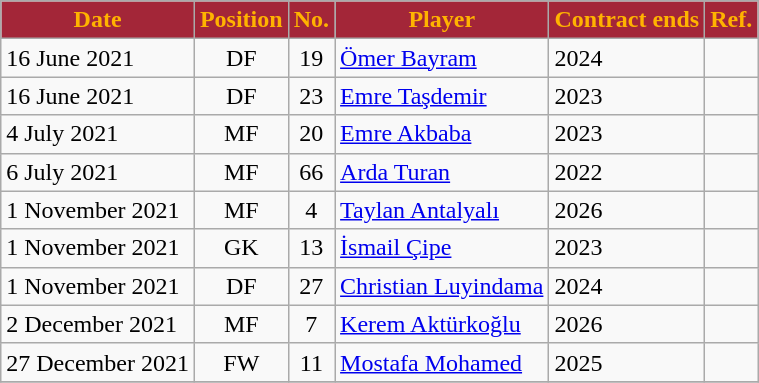<table class="wikitable plainrowheaders sortable">
<tr>
<th style="background:#A32638; color:#FFB300;">Date</th>
<th style="background:#A32638; color:#FFB300;">Position</th>
<th style="background:#A32638; color:#FFB300;">No.</th>
<th style="background:#A32638; color:#FFB300;">Player</th>
<th style="background:#A32638; color:#FFB300;">Contract ends</th>
<th style="background:#A32638; color:#FFB300;">Ref.</th>
</tr>
<tr>
<td>16 June 2021</td>
<td style="text-align:center;">DF</td>
<td style="text-align:center;">19</td>
<td> <a href='#'>Ömer Bayram</a></td>
<td>2024</td>
<td></td>
</tr>
<tr>
<td>16 June 2021</td>
<td style="text-align:center;">DF</td>
<td style="text-align:center;">23</td>
<td> <a href='#'>Emre Taşdemir</a></td>
<td>2023</td>
<td></td>
</tr>
<tr>
<td>4 July 2021</td>
<td style="text-align:center;">MF</td>
<td style="text-align:center;">20</td>
<td> <a href='#'>Emre Akbaba</a></td>
<td>2023</td>
<td></td>
</tr>
<tr>
<td>6 July 2021</td>
<td style="text-align:center;">MF</td>
<td style="text-align:center;">66</td>
<td> <a href='#'>Arda Turan</a></td>
<td>2022</td>
<td></td>
</tr>
<tr>
<td>1 November 2021</td>
<td style="text-align:center;">MF</td>
<td style="text-align:center;">4</td>
<td> <a href='#'>Taylan Antalyalı</a></td>
<td>2026</td>
<td></td>
</tr>
<tr>
<td>1 November 2021</td>
<td style="text-align:center;">GK</td>
<td style="text-align:center;">13</td>
<td> <a href='#'>İsmail Çipe</a></td>
<td>2023</td>
<td></td>
</tr>
<tr>
<td>1 November 2021</td>
<td style="text-align:center;">DF</td>
<td style="text-align:center;">27</td>
<td> <a href='#'>Christian Luyindama</a></td>
<td>2024</td>
<td></td>
</tr>
<tr>
<td>2 December 2021</td>
<td style="text-align:center;">MF</td>
<td style="text-align:center;">7</td>
<td> <a href='#'>Kerem Aktürkoğlu</a></td>
<td>2026</td>
<td></td>
</tr>
<tr>
<td>27 December 2021</td>
<td style="text-align:center;">FW</td>
<td style="text-align:center;">11</td>
<td> <a href='#'>Mostafa Mohamed</a></td>
<td>2025</td>
<td></td>
</tr>
<tr>
</tr>
</table>
